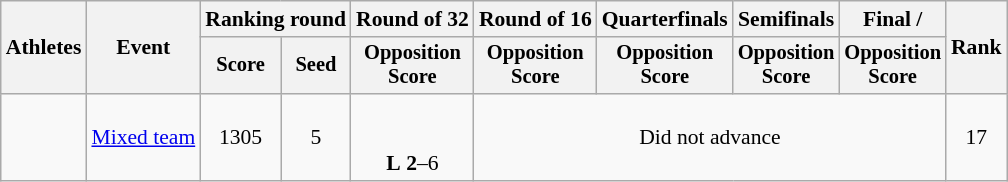<table class="wikitable" style="font-size:90%;">
<tr>
<th rowspan="2">Athletes</th>
<th rowspan="2">Event</th>
<th colspan="2">Ranking round</th>
<th>Round of 32</th>
<th>Round of 16</th>
<th>Quarterfinals</th>
<th>Semifinals</th>
<th>Final / </th>
<th rowspan=2>Rank</th>
</tr>
<tr style="font-size:95%">
<th>Score</th>
<th>Seed</th>
<th>Opposition<br>Score</th>
<th>Opposition<br>Score</th>
<th>Opposition<br>Score</th>
<th>Opposition<br>Score</th>
<th>Opposition<br>Score</th>
</tr>
<tr align=center>
<td align=left><br></td>
<td><a href='#'>Mixed team</a></td>
<td>1305</td>
<td>5</td>
<td><br><br><strong>L</strong> <strong>2</strong>–6</td>
<td colspan=4>Did not advance</td>
<td>17</td>
</tr>
</table>
